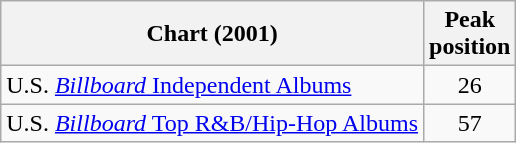<table class="wikitable sortable">
<tr>
<th align="left">Chart (2001)</th>
<th align="left">Peak<br>position</th>
</tr>
<tr>
<td align="left">U.S. <a href='#'><em>Billboard</em> Independent Albums</a></td>
<td align="center">26</td>
</tr>
<tr>
<td align="left">U.S. <a href='#'><em>Billboard</em> Top R&B/Hip-Hop Albums</a></td>
<td align="center">57</td>
</tr>
</table>
